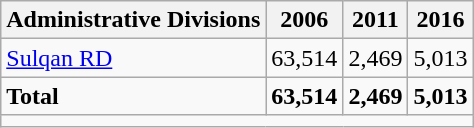<table class="wikitable">
<tr>
<th>Administrative Divisions</th>
<th>2006</th>
<th>2011</th>
<th>2016</th>
</tr>
<tr>
<td><a href='#'>Sulqan RD</a></td>
<td style="text-align: right;">63,514</td>
<td style="text-align: right;">2,469</td>
<td style="text-align: right;">5,013</td>
</tr>
<tr>
<td><strong>Total</strong></td>
<td style="text-align: right;"><strong>63,514</strong></td>
<td style="text-align: right;"><strong>2,469</strong></td>
<td style="text-align: right;"><strong>5,013</strong></td>
</tr>
<tr>
<td colspan=4></td>
</tr>
</table>
